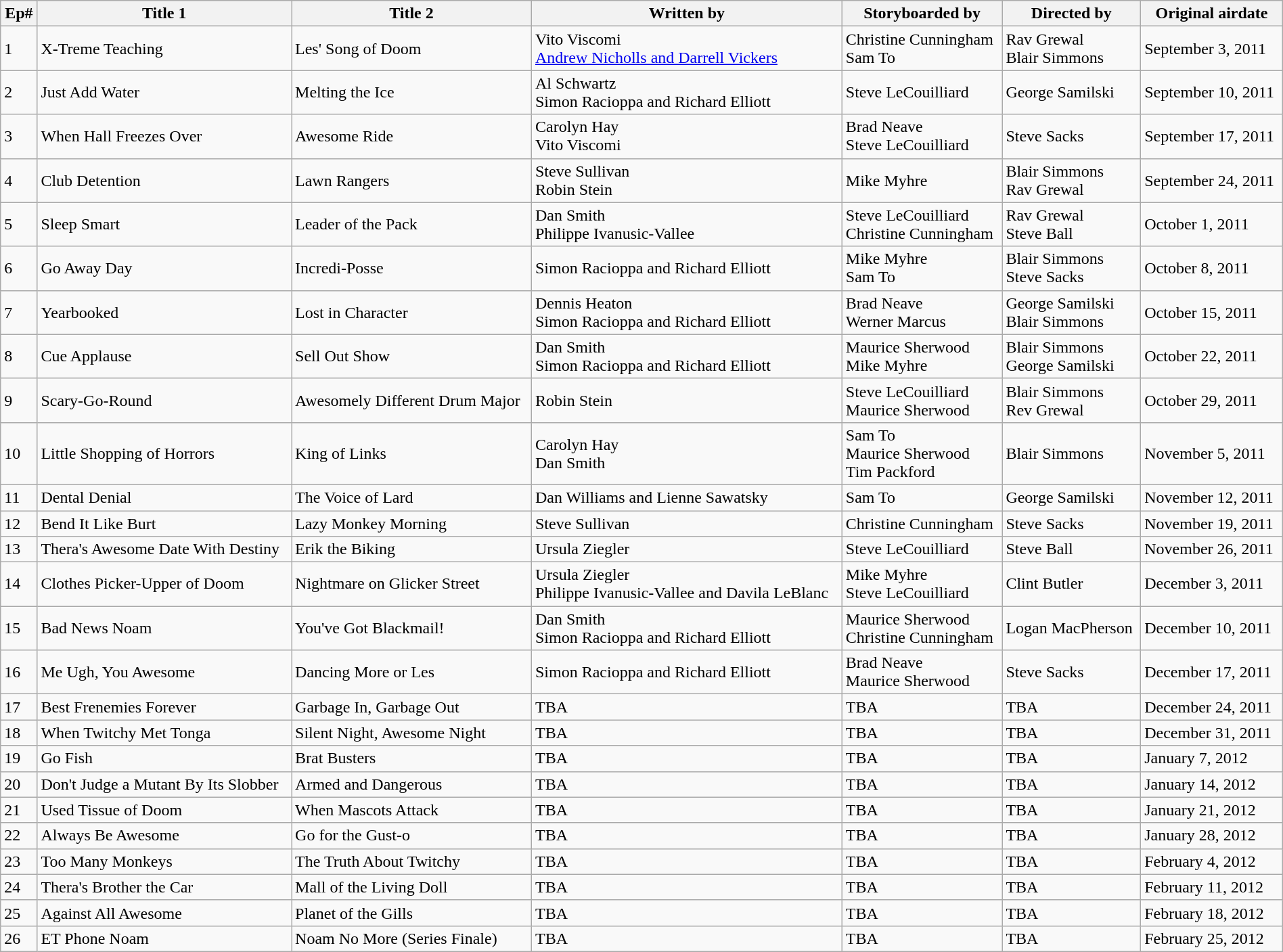<table class="wikitable" width="100%">
<tr>
<th>Ep#</th>
<th>Title 1</th>
<th>Title 2</th>
<th>Written by</th>
<th>Storyboarded by</th>
<th>Directed by</th>
<th>Original airdate</th>
</tr>
<tr>
<td>1</td>
<td>X-Treme Teaching</td>
<td>Les' Song of Doom</td>
<td>Vito Viscomi<br><a href='#'>Andrew Nicholls and Darrell Vickers</a></td>
<td>Christine Cunningham<br>Sam To</td>
<td>Rav Grewal<br>Blair Simmons</td>
<td>September 3, 2011</td>
</tr>
<tr>
<td>2</td>
<td>Just Add Water</td>
<td>Melting the Ice</td>
<td>Al Schwartz<br>Simon Racioppa and Richard Elliott</td>
<td>Steve LeCouilliard</td>
<td>George Samilski</td>
<td>September 10, 2011</td>
</tr>
<tr>
<td>3</td>
<td>When Hall Freezes Over</td>
<td>Awesome Ride</td>
<td>Carolyn Hay<br>Vito Viscomi</td>
<td>Brad Neave<br>Steve LeCouilliard</td>
<td>Steve Sacks</td>
<td>September 17, 2011</td>
</tr>
<tr>
<td>4</td>
<td>Club Detention</td>
<td>Lawn Rangers</td>
<td>Steve Sullivan<br>Robin Stein</td>
<td>Mike Myhre</td>
<td>Blair Simmons<br>Rav Grewal</td>
<td>September 24, 2011</td>
</tr>
<tr>
<td>5</td>
<td>Sleep Smart</td>
<td>Leader of the Pack</td>
<td>Dan Smith<br>Philippe Ivanusic-Vallee</td>
<td>Steve LeCouilliard<br>Christine Cunningham</td>
<td>Rav Grewal<br>Steve Ball</td>
<td>October 1, 2011</td>
</tr>
<tr>
<td>6</td>
<td>Go Away Day</td>
<td>Incredi-Posse</td>
<td>Simon Racioppa and Richard Elliott</td>
<td>Mike Myhre<br>Sam To</td>
<td>Blair Simmons<br>Steve Sacks</td>
<td>October 8, 2011</td>
</tr>
<tr>
<td>7</td>
<td>Yearbooked</td>
<td>Lost in Character</td>
<td>Dennis Heaton<br>Simon Racioppa and Richard Elliott</td>
<td>Brad Neave<br>Werner Marcus</td>
<td>George Samilski<br>Blair Simmons</td>
<td>October 15, 2011</td>
</tr>
<tr>
<td>8</td>
<td>Cue Applause</td>
<td>Sell Out Show</td>
<td>Dan Smith<br>Simon Racioppa and Richard Elliott</td>
<td>Maurice Sherwood<br>Mike Myhre</td>
<td>Blair Simmons<br>George Samilski</td>
<td>October 22, 2011</td>
</tr>
<tr>
<td>9</td>
<td>Scary-Go-Round</td>
<td>Awesomely Different Drum Major</td>
<td>Robin Stein</td>
<td>Steve LeCouilliard<br>Maurice Sherwood</td>
<td>Blair Simmons<br>Rev Grewal</td>
<td>October 29, 2011</td>
</tr>
<tr>
<td>10</td>
<td>Little Shopping of Horrors</td>
<td>King of Links</td>
<td>Carolyn Hay<br>Dan Smith</td>
<td>Sam To<br>Maurice Sherwood<br>Tim Packford</td>
<td>Blair Simmons</td>
<td>November 5, 2011</td>
</tr>
<tr>
<td>11</td>
<td>Dental Denial</td>
<td>The Voice of Lard</td>
<td>Dan Williams and Lienne Sawatsky</td>
<td>Sam To</td>
<td>George Samilski</td>
<td>November 12, 2011</td>
</tr>
<tr>
<td>12</td>
<td>Bend It Like Burt</td>
<td>Lazy Monkey Morning</td>
<td>Steve Sullivan</td>
<td>Christine Cunningham</td>
<td>Steve Sacks</td>
<td>November 19, 2011</td>
</tr>
<tr>
<td>13</td>
<td>Thera's Awesome Date With Destiny</td>
<td>Erik the Biking</td>
<td>Ursula Ziegler</td>
<td>Steve LeCouilliard</td>
<td>Steve Ball</td>
<td>November 26, 2011</td>
</tr>
<tr>
<td>14</td>
<td>Clothes Picker-Upper of Doom</td>
<td>Nightmare on Glicker Street</td>
<td>Ursula Ziegler<br>Philippe Ivanusic-Vallee and Davila LeBlanc</td>
<td>Mike Myhre<br>Steve LeCouilliard</td>
<td>Clint Butler</td>
<td>December 3, 2011</td>
</tr>
<tr>
<td>15</td>
<td>Bad News Noam</td>
<td>You've Got Blackmail!</td>
<td>Dan Smith<br>Simon Racioppa and Richard Elliott</td>
<td>Maurice Sherwood<br>Christine Cunningham</td>
<td>Logan MacPherson</td>
<td>December 10, 2011</td>
</tr>
<tr>
<td>16</td>
<td>Me Ugh, You Awesome</td>
<td>Dancing More or Les</td>
<td>Simon Racioppa and Richard Elliott</td>
<td>Brad Neave<br>Maurice Sherwood</td>
<td>Steve Sacks</td>
<td>December 17, 2011</td>
</tr>
<tr>
<td>17</td>
<td>Best Frenemies Forever</td>
<td>Garbage In, Garbage Out</td>
<td>TBA</td>
<td>TBA</td>
<td>TBA</td>
<td>December 24, 2011</td>
</tr>
<tr>
<td>18</td>
<td>When Twitchy Met Tonga</td>
<td>Silent Night, Awesome Night</td>
<td>TBA</td>
<td>TBA</td>
<td>TBA</td>
<td>December 31, 2011</td>
</tr>
<tr>
<td>19</td>
<td>Go Fish</td>
<td>Brat Busters</td>
<td>TBA</td>
<td>TBA</td>
<td>TBA</td>
<td>January 7, 2012</td>
</tr>
<tr>
<td>20</td>
<td>Don't Judge a Mutant By Its Slobber</td>
<td>Armed and Dangerous</td>
<td>TBA</td>
<td>TBA</td>
<td>TBA</td>
<td>January 14, 2012</td>
</tr>
<tr>
<td>21</td>
<td>Used Tissue of Doom</td>
<td>When Mascots Attack</td>
<td>TBA</td>
<td>TBA</td>
<td>TBA</td>
<td>January 21, 2012</td>
</tr>
<tr>
<td>22</td>
<td>Always Be Awesome</td>
<td>Go for the Gust-o</td>
<td>TBA</td>
<td>TBA</td>
<td>TBA</td>
<td>January 28, 2012</td>
</tr>
<tr>
<td>23</td>
<td>Too Many Monkeys</td>
<td>The Truth About Twitchy</td>
<td>TBA</td>
<td>TBA</td>
<td>TBA</td>
<td>February 4, 2012</td>
</tr>
<tr>
<td>24</td>
<td>Thera's Brother the Car</td>
<td>Mall of the Living Doll</td>
<td>TBA</td>
<td>TBA</td>
<td>TBA</td>
<td>February 11, 2012</td>
</tr>
<tr>
<td>25</td>
<td>Against All Awesome</td>
<td>Planet of the Gills</td>
<td>TBA</td>
<td>TBA</td>
<td>TBA</td>
<td>February 18, 2012</td>
</tr>
<tr>
<td>26</td>
<td>ET Phone Noam</td>
<td>Noam No More (Series Finale)</td>
<td>TBA</td>
<td>TBA</td>
<td>TBA</td>
<td>February 25, 2012</td>
</tr>
</table>
